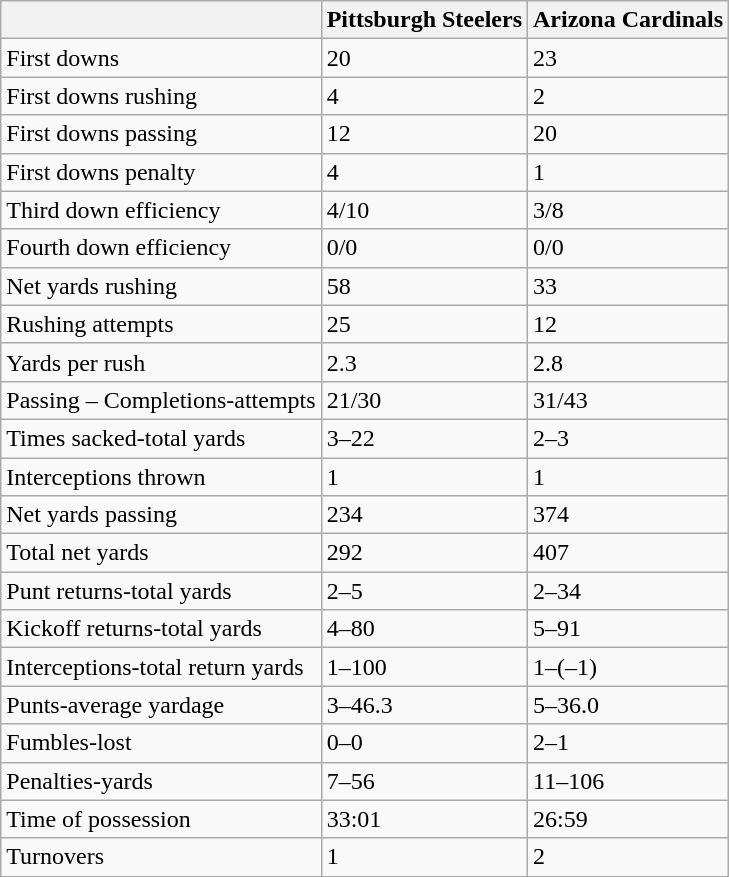<table class="wikitable">
<tr>
<th></th>
<th><strong>Pittsburgh Steelers</strong></th>
<th><strong>Arizona Cardinals</strong></th>
</tr>
<tr>
<td>First downs</td>
<td>20</td>
<td>23</td>
</tr>
<tr>
<td>First downs rushing</td>
<td>4</td>
<td>2</td>
</tr>
<tr>
<td>First downs passing</td>
<td>12</td>
<td>20</td>
</tr>
<tr>
<td>First downs penalty</td>
<td>4</td>
<td>1</td>
</tr>
<tr>
<td>Third down efficiency</td>
<td>4/10</td>
<td>3/8</td>
</tr>
<tr>
<td>Fourth down efficiency</td>
<td>0/0</td>
<td>0/0</td>
</tr>
<tr>
<td>Net yards rushing</td>
<td>58</td>
<td>33</td>
</tr>
<tr>
<td>Rushing attempts</td>
<td>25</td>
<td>12</td>
</tr>
<tr>
<td>Yards per rush</td>
<td>2.3</td>
<td>2.8</td>
</tr>
<tr>
<td>Passing – Completions-attempts</td>
<td>21/30</td>
<td>31/43</td>
</tr>
<tr>
<td>Times sacked-total yards</td>
<td>3–22</td>
<td>2–3</td>
</tr>
<tr>
<td>Interceptions thrown</td>
<td>1</td>
<td>1</td>
</tr>
<tr>
<td>Net yards passing</td>
<td>234</td>
<td>374</td>
</tr>
<tr>
<td>Total net yards</td>
<td>292</td>
<td>407</td>
</tr>
<tr>
<td>Punt returns-total yards</td>
<td>2–5</td>
<td>2–34</td>
</tr>
<tr>
<td>Kickoff returns-total yards</td>
<td>4–80</td>
<td>5–91</td>
</tr>
<tr>
<td>Interceptions-total return yards</td>
<td>1–100</td>
<td>1–(–1)</td>
</tr>
<tr>
<td>Punts-average yardage</td>
<td>3–46.3</td>
<td>5–36.0</td>
</tr>
<tr>
<td>Fumbles-lost</td>
<td>0–0</td>
<td>2–1</td>
</tr>
<tr>
<td>Penalties-yards</td>
<td>7–56</td>
<td>11–106</td>
</tr>
<tr>
<td>Time of possession</td>
<td>33:01</td>
<td>26:59</td>
</tr>
<tr>
<td>Turnovers</td>
<td>1</td>
<td>2</td>
</tr>
</table>
